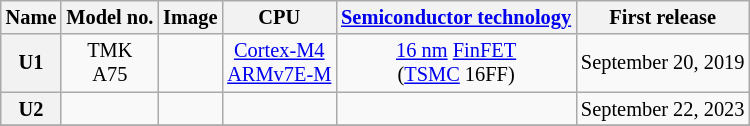<table class="wikitable sortable" style="font-size:85%; text-align:center">
<tr>
<th>Name</th>
<th>Model no.</th>
<th>Image</th>
<th>CPU</th>
<th><a href='#'>Semiconductor technology</a></th>
<th>First release</th>
</tr>
<tr>
<th>U1</th>
<td>TMK<br>A75<br></td>
<td></td>
<td><a href='#'>Cortex-M4<br>ARMv7E-M</a></td>
<td><a href='#'>16 nm</a> <a href='#'>FinFET</a><br>(<a href='#'>TSMC</a> 16FF)</td>
<td>September 20, 2019</td>
</tr>
<tr>
<th>U2</th>
<td></td>
<td></td>
<td></td>
<td></td>
<td>September 22, 2023</td>
</tr>
<tr>
</tr>
</table>
